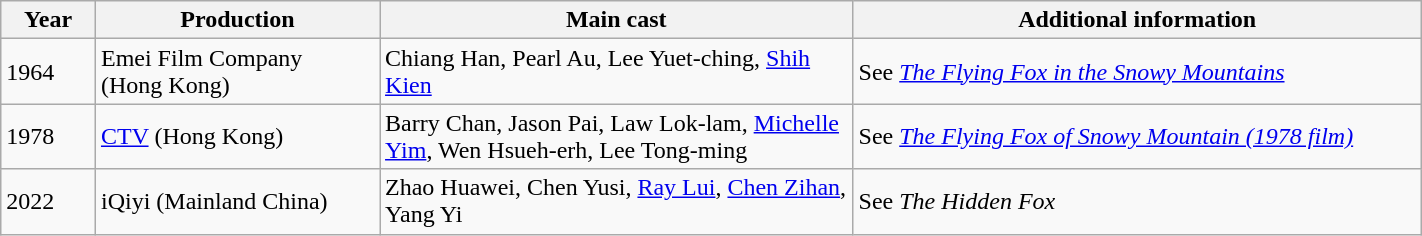<table class="wikitable" width=75%>
<tr>
<th width=5%>Year</th>
<th width=15%>Production</th>
<th width=25%>Main cast</th>
<th width=30%>Additional information</th>
</tr>
<tr>
<td>1964</td>
<td>Emei Film Company<br>(Hong Kong)</td>
<td>Chiang Han, Pearl Au, Lee Yuet-ching, <a href='#'>Shih Kien</a></td>
<td>See <em><a href='#'>The Flying Fox in the Snowy Mountains</a></em></td>
</tr>
<tr>
<td>1978</td>
<td><a href='#'>CTV</a> (Hong Kong)</td>
<td>Barry Chan, Jason Pai, Law Lok-lam, <a href='#'>Michelle Yim</a>, Wen Hsueh-erh, Lee Tong-ming</td>
<td>See <em><a href='#'>The Flying Fox of Snowy Mountain (1978 film)</a></em></td>
</tr>
<tr>
<td>2022</td>
<td>iQiyi (Mainland China)</td>
<td>Zhao Huawei, Chen Yusi, <a href='#'>Ray Lui</a>, <a href='#'>Chen Zihan</a>, Yang Yi</td>
<td>See <em>The Hidden Fox</em></td>
</tr>
</table>
